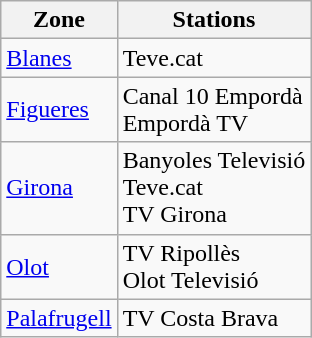<table class="wikitable">
<tr>
<th>Zone</th>
<th>Stations</th>
</tr>
<tr>
<td><a href='#'>Blanes</a></td>
<td>Teve.cat</td>
</tr>
<tr>
<td><a href='#'>Figueres</a></td>
<td>Canal 10 Empordà<br>Empordà TV</td>
</tr>
<tr>
<td><a href='#'>Girona</a></td>
<td>Banyoles Televisió<br>Teve.cat<br>TV Girona</td>
</tr>
<tr>
<td><a href='#'>Olot</a></td>
<td>TV Ripollès<br>Olot Televisió</td>
</tr>
<tr>
<td><a href='#'>Palafrugell</a></td>
<td>TV Costa Brava</td>
</tr>
</table>
